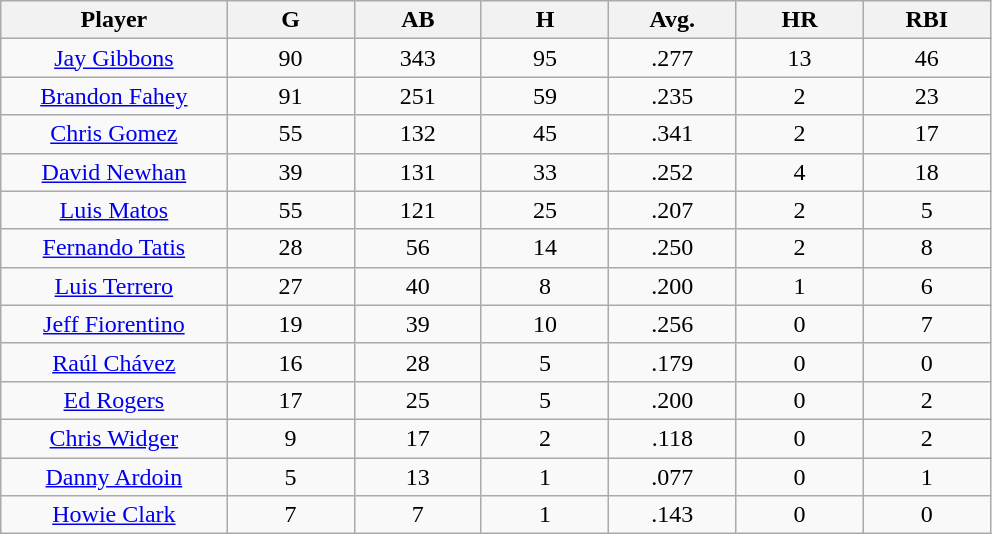<table class="wikitable sortable">
<tr>
<th bgcolor="#DDDDFF" width="16%">Player</th>
<th bgcolor="#DDDDFF" width="9%">G</th>
<th bgcolor="#DDDDFF" width="9%">AB</th>
<th bgcolor="#DDDDFF" width="9%">H</th>
<th bgcolor="#DDDDFF" width="9%">Avg.</th>
<th bgcolor="#DDDDFF" width="9%">HR</th>
<th bgcolor="#DDDDFF" width="9%">RBI</th>
</tr>
<tr align=center>
<td><a href='#'>Jay Gibbons</a></td>
<td>90</td>
<td>343</td>
<td>95</td>
<td>.277</td>
<td>13</td>
<td>46</td>
</tr>
<tr align=center>
<td><a href='#'>Brandon Fahey</a></td>
<td>91</td>
<td>251</td>
<td>59</td>
<td>.235</td>
<td>2</td>
<td>23</td>
</tr>
<tr align=center>
<td><a href='#'>Chris Gomez</a></td>
<td>55</td>
<td>132</td>
<td>45</td>
<td>.341</td>
<td>2</td>
<td>17</td>
</tr>
<tr align=center>
<td><a href='#'>David Newhan</a></td>
<td>39</td>
<td>131</td>
<td>33</td>
<td>.252</td>
<td>4</td>
<td>18</td>
</tr>
<tr align=center>
<td><a href='#'>Luis Matos</a></td>
<td>55</td>
<td>121</td>
<td>25</td>
<td>.207</td>
<td>2</td>
<td>5</td>
</tr>
<tr align=center>
<td><a href='#'>Fernando Tatis</a></td>
<td>28</td>
<td>56</td>
<td>14</td>
<td>.250</td>
<td>2</td>
<td>8</td>
</tr>
<tr align=center>
<td><a href='#'>Luis Terrero</a></td>
<td>27</td>
<td>40</td>
<td>8</td>
<td>.200</td>
<td>1</td>
<td>6</td>
</tr>
<tr align=center>
<td><a href='#'>Jeff Fiorentino</a></td>
<td>19</td>
<td>39</td>
<td>10</td>
<td>.256</td>
<td>0</td>
<td>7</td>
</tr>
<tr align=center>
<td><a href='#'>Raúl Chávez</a></td>
<td>16</td>
<td>28</td>
<td>5</td>
<td>.179</td>
<td>0</td>
<td>0</td>
</tr>
<tr align=center>
<td><a href='#'>Ed Rogers</a></td>
<td>17</td>
<td>25</td>
<td>5</td>
<td>.200</td>
<td>0</td>
<td>2</td>
</tr>
<tr align=center>
<td><a href='#'>Chris Widger</a></td>
<td>9</td>
<td>17</td>
<td>2</td>
<td>.118</td>
<td>0</td>
<td>2</td>
</tr>
<tr align=center>
<td><a href='#'>Danny Ardoin</a></td>
<td>5</td>
<td>13</td>
<td>1</td>
<td>.077</td>
<td>0</td>
<td>1</td>
</tr>
<tr align=center>
<td><a href='#'>Howie Clark</a></td>
<td>7</td>
<td>7</td>
<td>1</td>
<td>.143</td>
<td>0</td>
<td>0</td>
</tr>
</table>
